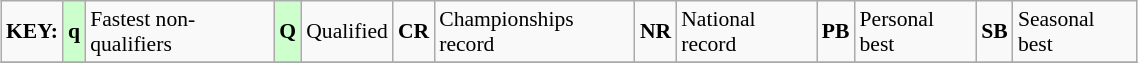<table class="wikitable" style="margin:0.5em auto; font-size:90%;position:relative;" width=60%>
<tr>
<td><strong>KEY:</strong></td>
<td bgcolor=ccffcc align=center><strong>q</strong></td>
<td>Fastest non-qualifiers</td>
<td bgcolor=ccffcc align=center><strong>Q</strong></td>
<td>Qualified</td>
<td align=center><strong>CR</strong></td>
<td>Championships record</td>
<td align=center><strong>NR</strong></td>
<td>National record</td>
<td align=center><strong>PB</strong></td>
<td>Personal best</td>
<td align=center><strong>SB</strong></td>
<td>Seasonal best</td>
</tr>
<tr>
</tr>
</table>
